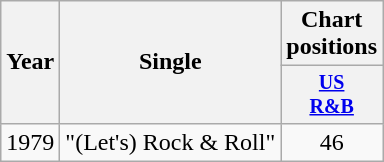<table class="wikitable" style="text-align:center;">
<tr>
<th rowspan="2">Year</th>
<th rowspan="2">Single</th>
<th>Chart positions</th>
</tr>
<tr style="font-size:smaller;">
<th style="width:40px;"><a href='#'>US<br>R&B</a></th>
</tr>
<tr>
<td>1979</td>
<td style="text-align:left;">"(Let's) Rock & Roll"</td>
<td>46</td>
</tr>
</table>
